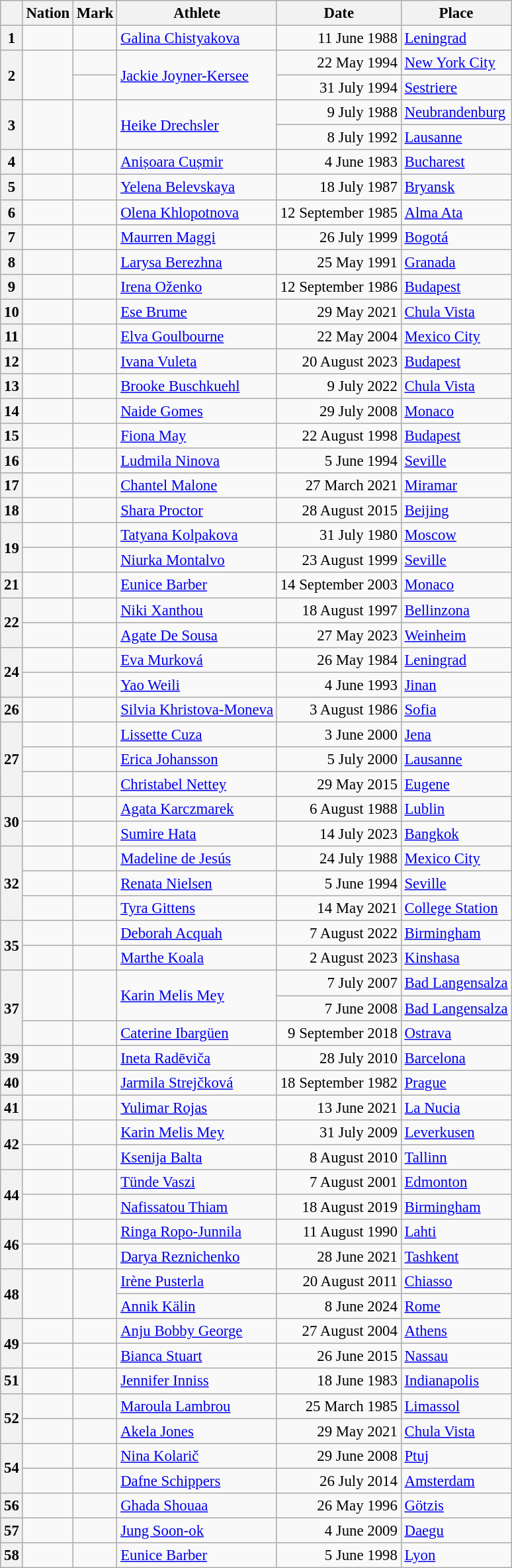<table class="wikitable sortable sticky-header" style="font-size:95%;">
<tr>
<th></th>
<th>Nation</th>
<th>Mark</th>
<th>Athlete</th>
<th>Date</th>
<th>Place</th>
</tr>
<tr>
<th>1</th>
<td></td>
<td></td>
<td><a href='#'>Galina Chistyakova</a></td>
<td align="right">11 June 1988</td>
<td><a href='#'>Leningrad</a></td>
</tr>
<tr>
<th rowspan=2>2</th>
<td rowspan=2></td>
<td></td>
<td rowspan=2><a href='#'>Jackie Joyner-Kersee</a></td>
<td align="right">22 May 1994</td>
<td><a href='#'>New York City</a></td>
</tr>
<tr>
<td> </td>
<td align="right">31 July 1994</td>
<td><a href='#'>Sestriere</a></td>
</tr>
<tr>
<th rowspan=2>3</th>
<td rowspan=2></td>
<td rowspan=2></td>
<td rowspan=2><a href='#'>Heike Drechsler</a></td>
<td align="right">9 July 1988</td>
<td><a href='#'>Neubrandenburg</a></td>
</tr>
<tr>
<td align="right">8 July 1992</td>
<td><a href='#'>Lausanne</a></td>
</tr>
<tr>
<th>4</th>
<td></td>
<td></td>
<td><a href='#'>Anișoara Cușmir</a></td>
<td align="right">4 June 1983</td>
<td><a href='#'>Bucharest</a></td>
</tr>
<tr>
<th>5</th>
<td></td>
<td></td>
<td><a href='#'>Yelena Belevskaya</a></td>
<td align="right">18 July 1987</td>
<td><a href='#'>Bryansk</a></td>
</tr>
<tr>
<th>6</th>
<td></td>
<td></td>
<td><a href='#'>Olena Khlopotnova</a></td>
<td align="right">12 September 1985</td>
<td><a href='#'>Alma Ata</a></td>
</tr>
<tr>
<th>7</th>
<td></td>
<td> </td>
<td><a href='#'>Maurren Maggi</a></td>
<td align="right">26 July 1999</td>
<td><a href='#'>Bogotá</a></td>
</tr>
<tr>
<th>8</th>
<td></td>
<td></td>
<td><a href='#'>Larysa Berezhna</a></td>
<td align="right">25 May 1991</td>
<td><a href='#'>Granada</a></td>
</tr>
<tr>
<th>9</th>
<td></td>
<td></td>
<td><a href='#'>Irena Oženko</a></td>
<td align="right">12 September 1986</td>
<td><a href='#'>Budapest</a></td>
</tr>
<tr>
<th>10</th>
<td></td>
<td></td>
<td><a href='#'>Ese Brume</a></td>
<td align="right">29 May 2021</td>
<td><a href='#'>Chula Vista</a></td>
</tr>
<tr>
<th>11</th>
<td></td>
<td> </td>
<td><a href='#'>Elva Goulbourne</a></td>
<td align="right">22 May 2004</td>
<td><a href='#'>Mexico City</a></td>
</tr>
<tr>
<th>12</th>
<td></td>
<td></td>
<td><a href='#'>Ivana Vuleta</a></td>
<td align="right">20 August 2023</td>
<td><a href='#'>Budapest</a></td>
</tr>
<tr>
<th>13</th>
<td></td>
<td></td>
<td><a href='#'>Brooke Buschkuehl</a></td>
<td align="right">9 July 2022</td>
<td><a href='#'>Chula Vista</a></td>
</tr>
<tr>
<th>14</th>
<td></td>
<td></td>
<td><a href='#'>Naide Gomes</a></td>
<td align="right">29 July 2008</td>
<td><a href='#'>Monaco</a></td>
</tr>
<tr>
<th>15</th>
<td></td>
<td></td>
<td><a href='#'>Fiona May</a></td>
<td align="right">22 August 1998</td>
<td><a href='#'>Budapest</a></td>
</tr>
<tr>
<th>16</th>
<td></td>
<td></td>
<td><a href='#'>Ludmila Ninova</a></td>
<td align="right">5 June 1994</td>
<td><a href='#'>Seville</a></td>
</tr>
<tr>
<th>17</th>
<td></td>
<td></td>
<td><a href='#'>Chantel Malone</a></td>
<td align="right">27 March 2021</td>
<td><a href='#'>Miramar</a></td>
</tr>
<tr>
<th>18</th>
<td></td>
<td></td>
<td><a href='#'>Shara Proctor</a></td>
<td align="right">28 August 2015</td>
<td><a href='#'>Beijing</a></td>
</tr>
<tr>
<th rowspan=2>19</th>
<td></td>
<td></td>
<td><a href='#'>Tatyana Kolpakova</a></td>
<td align="right">31 July 1980</td>
<td><a href='#'>Moscow</a></td>
</tr>
<tr>
<td></td>
<td></td>
<td><a href='#'>Niurka Montalvo</a></td>
<td align="right">23 August 1999</td>
<td><a href='#'>Seville</a></td>
</tr>
<tr>
<th>21</th>
<td></td>
<td></td>
<td><a href='#'>Eunice Barber</a></td>
<td align="right">14 September 2003</td>
<td><a href='#'>Monaco</a></td>
</tr>
<tr>
<th rowspan=2>22</th>
<td></td>
<td></td>
<td><a href='#'>Niki Xanthou</a></td>
<td align="right">18 August 1997</td>
<td><a href='#'>Bellinzona</a></td>
</tr>
<tr>
<td></td>
<td></td>
<td><a href='#'>Agate De Sousa</a></td>
<td align="right">27 May 2023</td>
<td><a href='#'>Weinheim</a></td>
</tr>
<tr>
<th rowspan=2>24</th>
<td></td>
<td></td>
<td><a href='#'>Eva Murková</a></td>
<td align="right">26 May 1984</td>
<td><a href='#'>Leningrad</a></td>
</tr>
<tr>
<td></td>
<td></td>
<td><a href='#'>Yao Weili</a></td>
<td align="right">4 June 1993</td>
<td><a href='#'>Jinan</a></td>
</tr>
<tr>
<th>26</th>
<td></td>
<td></td>
<td><a href='#'>Silvia Khristova-Moneva</a></td>
<td align="right">3 August 1986</td>
<td><a href='#'>Sofia</a></td>
</tr>
<tr>
<th rowspan=3>27</th>
<td></td>
<td></td>
<td><a href='#'>Lissette Cuza</a></td>
<td align="right">3 June 2000</td>
<td><a href='#'>Jena</a></td>
</tr>
<tr>
<td></td>
<td></td>
<td><a href='#'>Erica Johansson</a></td>
<td align="right">5 July 2000</td>
<td><a href='#'>Lausanne</a></td>
</tr>
<tr>
<td></td>
<td></td>
<td><a href='#'>Christabel Nettey</a></td>
<td align="right">29 May 2015</td>
<td><a href='#'>Eugene</a></td>
</tr>
<tr>
<th rowspan=2>30</th>
<td></td>
<td></td>
<td><a href='#'>Agata Karczmarek</a></td>
<td align="right">6 August 1988</td>
<td><a href='#'>Lublin</a></td>
</tr>
<tr>
<td></td>
<td></td>
<td><a href='#'>Sumire Hata</a></td>
<td align="right">14 July 2023</td>
<td><a href='#'>Bangkok</a></td>
</tr>
<tr>
<th rowspan=3>32</th>
<td></td>
<td> </td>
<td><a href='#'>Madeline de Jesús</a></td>
<td align="right">24 July 1988</td>
<td><a href='#'>Mexico City</a></td>
</tr>
<tr>
<td></td>
<td></td>
<td><a href='#'>Renata Nielsen</a></td>
<td align="right">5 June 1994</td>
<td><a href='#'>Seville</a></td>
</tr>
<tr>
<td></td>
<td></td>
<td><a href='#'>Tyra Gittens</a></td>
<td align="right">14 May 2021</td>
<td><a href='#'>College Station</a></td>
</tr>
<tr>
<th rowspan=2>35</th>
<td></td>
<td></td>
<td><a href='#'>Deborah Acquah</a></td>
<td align="right">7 August 2022</td>
<td><a href='#'>Birmingham</a></td>
</tr>
<tr>
<td></td>
<td></td>
<td><a href='#'>Marthe Koala</a></td>
<td align="right">2 August 2023</td>
<td><a href='#'>Kinshasa</a></td>
</tr>
<tr>
<th rowspan=3>37</th>
<td rowspan=2></td>
<td rowspan=2></td>
<td rowspan=2><a href='#'>Karin Melis Mey</a></td>
<td align="right">7 July 2007</td>
<td><a href='#'>Bad Langensalza</a></td>
</tr>
<tr>
<td align="right">7 June 2008</td>
<td><a href='#'>Bad Langensalza</a></td>
</tr>
<tr>
<td></td>
<td></td>
<td><a href='#'>Caterine Ibargüen</a></td>
<td align="right">9 September 2018</td>
<td><a href='#'>Ostrava</a></td>
</tr>
<tr>
<th>39</th>
<td></td>
<td></td>
<td><a href='#'>Ineta Radēviča</a></td>
<td align="right">28 July 2010</td>
<td><a href='#'>Barcelona</a></td>
</tr>
<tr>
<th>40</th>
<td></td>
<td></td>
<td><a href='#'>Jarmila Strejčková</a></td>
<td align="right">18 September 1982</td>
<td><a href='#'>Prague</a></td>
</tr>
<tr>
<th>41</th>
<td></td>
<td></td>
<td><a href='#'>Yulimar Rojas</a></td>
<td align="right">13 June 2021</td>
<td><a href='#'>La Nucia</a></td>
</tr>
<tr>
<th rowspan=2>42</th>
<td></td>
<td></td>
<td><a href='#'>Karin Melis Mey</a></td>
<td align="right">31 July 2009</td>
<td><a href='#'>Leverkusen</a></td>
</tr>
<tr>
<td></td>
<td></td>
<td><a href='#'>Ksenija Balta</a></td>
<td align="right">8 August 2010</td>
<td><a href='#'>Tallinn</a></td>
</tr>
<tr>
<th rowspan=2>44</th>
<td></td>
<td></td>
<td><a href='#'>Tünde Vaszi</a></td>
<td align="right">7 August 2001</td>
<td><a href='#'>Edmonton</a></td>
</tr>
<tr>
<td></td>
<td></td>
<td><a href='#'>Nafissatou Thiam</a></td>
<td align="right">18 August 2019</td>
<td><a href='#'>Birmingham</a></td>
</tr>
<tr>
<th rowspan=2>46</th>
<td></td>
<td></td>
<td><a href='#'>Ringa Ropo-Junnila</a></td>
<td align="right">11 August 1990</td>
<td><a href='#'>Lahti</a></td>
</tr>
<tr>
<td></td>
<td></td>
<td><a href='#'>Darya Reznichenko</a></td>
<td align="right">28 June 2021</td>
<td><a href='#'>Tashkent</a></td>
</tr>
<tr>
<th rowspan=2>48</th>
<td rowspan=2></td>
<td rowspan=2></td>
<td><a href='#'>Irène Pusterla</a></td>
<td align="right">20 August 2011</td>
<td><a href='#'>Chiasso</a></td>
</tr>
<tr>
<td><a href='#'>Annik Kälin</a></td>
<td align="right">8 June 2024</td>
<td><a href='#'>Rome</a></td>
</tr>
<tr>
<th rowspan=2>49</th>
<td></td>
<td></td>
<td><a href='#'>Anju Bobby George</a></td>
<td align="right">27 August 2004</td>
<td><a href='#'>Athens</a></td>
</tr>
<tr>
<td></td>
<td></td>
<td><a href='#'>Bianca Stuart</a></td>
<td align="right">26 June 2015</td>
<td><a href='#'>Nassau</a></td>
</tr>
<tr>
<th>51</th>
<td></td>
<td></td>
<td><a href='#'>Jennifer Inniss</a></td>
<td align="right">18 June 1983</td>
<td><a href='#'>Indianapolis</a></td>
</tr>
<tr>
<th rowspan=2>52</th>
<td></td>
<td></td>
<td><a href='#'>Maroula Lambrou</a></td>
<td align="right">25 March 1985</td>
<td><a href='#'>Limassol</a></td>
</tr>
<tr>
<td></td>
<td></td>
<td><a href='#'>Akela Jones</a></td>
<td align="right">29 May 2021</td>
<td><a href='#'>Chula Vista</a></td>
</tr>
<tr>
<th rowspan=2>54</th>
<td></td>
<td></td>
<td><a href='#'>Nina Kolarič</a></td>
<td align="right">29 June 2008</td>
<td><a href='#'>Ptuj</a></td>
</tr>
<tr>
<td></td>
<td></td>
<td><a href='#'>Dafne Schippers</a></td>
<td align="right">26 July 2014</td>
<td><a href='#'>Amsterdam</a></td>
</tr>
<tr>
<th>56</th>
<td></td>
<td></td>
<td><a href='#'>Ghada Shouaa</a></td>
<td align="right">26 May 1996</td>
<td><a href='#'>Götzis</a></td>
</tr>
<tr>
<th>57</th>
<td></td>
<td></td>
<td><a href='#'>Jung Soon-ok</a></td>
<td align="right">4 June 2009</td>
<td><a href='#'>Daegu</a></td>
</tr>
<tr>
<th>58</th>
<td></td>
<td></td>
<td><a href='#'>Eunice Barber</a></td>
<td align="right">5 June 1998</td>
<td><a href='#'>Lyon</a></td>
</tr>
</table>
